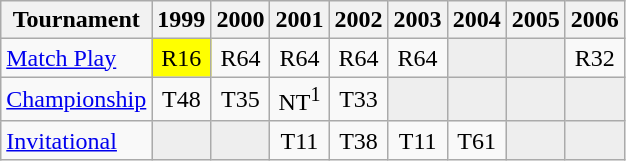<table class="wikitable" style="text-align:center;">
<tr>
<th>Tournament</th>
<th>1999</th>
<th>2000</th>
<th>2001</th>
<th>2002</th>
<th>2003</th>
<th>2004</th>
<th>2005</th>
<th>2006</th>
</tr>
<tr>
<td align="left"><a href='#'>Match Play</a></td>
<td style="background:yellow;">R16</td>
<td>R64</td>
<td>R64</td>
<td>R64</td>
<td>R64</td>
<td style="background:#eeeeee;"></td>
<td style="background:#eeeeee;"></td>
<td>R32</td>
</tr>
<tr>
<td align="left"><a href='#'>Championship</a></td>
<td>T48</td>
<td>T35</td>
<td>NT<sup>1</sup></td>
<td>T33</td>
<td style="background:#eeeeee;"></td>
<td style="background:#eeeeee;"></td>
<td style="background:#eeeeee;"></td>
<td style="background:#eeeeee;"></td>
</tr>
<tr>
<td align="left"><a href='#'>Invitational</a></td>
<td style="background:#eeeeee;"></td>
<td style="background:#eeeeee;"></td>
<td>T11</td>
<td>T38</td>
<td>T11</td>
<td>T61</td>
<td style="background:#eeeeee;"></td>
<td style="background:#eeeeee;"></td>
</tr>
</table>
